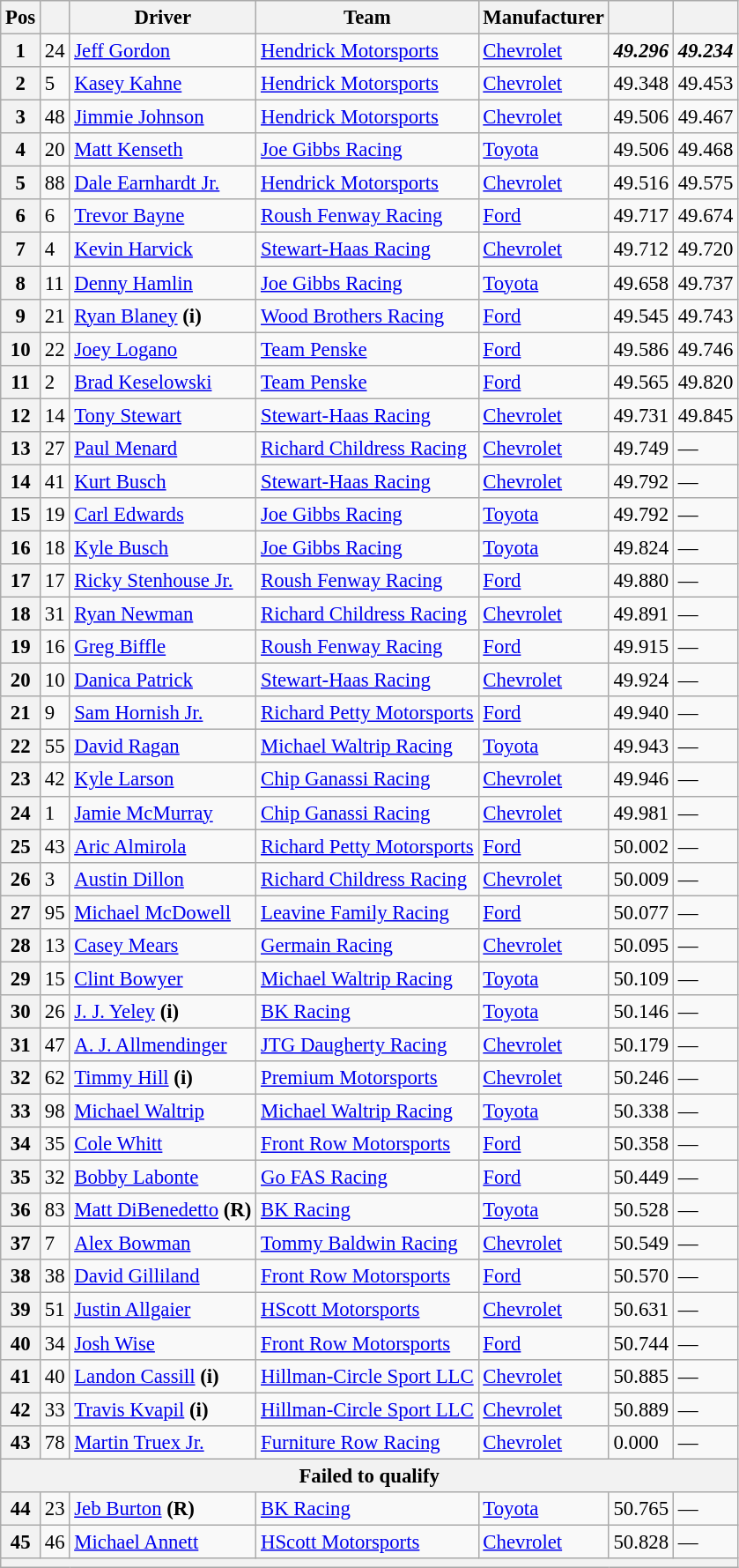<table class="wikitable" style="font-size:95%">
<tr>
<th>Pos</th>
<th></th>
<th>Driver</th>
<th>Team</th>
<th>Manufacturer</th>
<th></th>
<th></th>
</tr>
<tr>
<th>1</th>
<td>24</td>
<td><a href='#'>Jeff Gordon</a></td>
<td><a href='#'>Hendrick Motorsports</a></td>
<td><a href='#'>Chevrolet</a></td>
<td><strong><em>49.296</em></strong></td>
<td><strong><em>49.234</em></strong></td>
</tr>
<tr>
<th>2</th>
<td>5</td>
<td><a href='#'>Kasey Kahne</a></td>
<td><a href='#'>Hendrick Motorsports</a></td>
<td><a href='#'>Chevrolet</a></td>
<td>49.348</td>
<td>49.453</td>
</tr>
<tr>
<th>3</th>
<td>48</td>
<td><a href='#'>Jimmie Johnson</a></td>
<td><a href='#'>Hendrick Motorsports</a></td>
<td><a href='#'>Chevrolet</a></td>
<td>49.506</td>
<td>49.467</td>
</tr>
<tr>
<th>4</th>
<td>20</td>
<td><a href='#'>Matt Kenseth</a></td>
<td><a href='#'>Joe Gibbs Racing</a></td>
<td><a href='#'>Toyota</a></td>
<td>49.506</td>
<td>49.468</td>
</tr>
<tr>
<th>5</th>
<td>88</td>
<td><a href='#'>Dale Earnhardt Jr.</a></td>
<td><a href='#'>Hendrick Motorsports</a></td>
<td><a href='#'>Chevrolet</a></td>
<td>49.516</td>
<td>49.575</td>
</tr>
<tr>
<th>6</th>
<td>6</td>
<td><a href='#'>Trevor Bayne</a></td>
<td><a href='#'>Roush Fenway Racing</a></td>
<td><a href='#'>Ford</a></td>
<td>49.717</td>
<td>49.674</td>
</tr>
<tr>
<th>7</th>
<td>4</td>
<td><a href='#'>Kevin Harvick</a></td>
<td><a href='#'>Stewart-Haas Racing</a></td>
<td><a href='#'>Chevrolet</a></td>
<td>49.712</td>
<td>49.720</td>
</tr>
<tr>
<th>8</th>
<td>11</td>
<td><a href='#'>Denny Hamlin</a></td>
<td><a href='#'>Joe Gibbs Racing</a></td>
<td><a href='#'>Toyota</a></td>
<td>49.658</td>
<td>49.737</td>
</tr>
<tr>
<th>9</th>
<td>21</td>
<td><a href='#'>Ryan Blaney</a> <strong>(i)</strong></td>
<td><a href='#'>Wood Brothers Racing</a></td>
<td><a href='#'>Ford</a></td>
<td>49.545</td>
<td>49.743</td>
</tr>
<tr>
<th>10</th>
<td>22</td>
<td><a href='#'>Joey Logano</a></td>
<td><a href='#'>Team Penske</a></td>
<td><a href='#'>Ford</a></td>
<td>49.586</td>
<td>49.746</td>
</tr>
<tr>
<th>11</th>
<td>2</td>
<td><a href='#'>Brad Keselowski</a></td>
<td><a href='#'>Team Penske</a></td>
<td><a href='#'>Ford</a></td>
<td>49.565</td>
<td>49.820</td>
</tr>
<tr>
<th>12</th>
<td>14</td>
<td><a href='#'>Tony Stewart</a></td>
<td><a href='#'>Stewart-Haas Racing</a></td>
<td><a href='#'>Chevrolet</a></td>
<td>49.731</td>
<td>49.845</td>
</tr>
<tr>
<th>13</th>
<td>27</td>
<td><a href='#'>Paul Menard</a></td>
<td><a href='#'>Richard Childress Racing</a></td>
<td><a href='#'>Chevrolet</a></td>
<td>49.749</td>
<td>—</td>
</tr>
<tr>
<th>14</th>
<td>41</td>
<td><a href='#'>Kurt Busch</a></td>
<td><a href='#'>Stewart-Haas Racing</a></td>
<td><a href='#'>Chevrolet</a></td>
<td>49.792</td>
<td>—</td>
</tr>
<tr>
<th>15</th>
<td>19</td>
<td><a href='#'>Carl Edwards</a></td>
<td><a href='#'>Joe Gibbs Racing</a></td>
<td><a href='#'>Toyota</a></td>
<td>49.792</td>
<td>—</td>
</tr>
<tr>
<th>16</th>
<td>18</td>
<td><a href='#'>Kyle Busch</a></td>
<td><a href='#'>Joe Gibbs Racing</a></td>
<td><a href='#'>Toyota</a></td>
<td>49.824</td>
<td>—</td>
</tr>
<tr>
<th>17</th>
<td>17</td>
<td><a href='#'>Ricky Stenhouse Jr.</a></td>
<td><a href='#'>Roush Fenway Racing</a></td>
<td><a href='#'>Ford</a></td>
<td>49.880</td>
<td>—</td>
</tr>
<tr>
<th>18</th>
<td>31</td>
<td><a href='#'>Ryan Newman</a></td>
<td><a href='#'>Richard Childress Racing</a></td>
<td><a href='#'>Chevrolet</a></td>
<td>49.891</td>
<td>—</td>
</tr>
<tr>
<th>19</th>
<td>16</td>
<td><a href='#'>Greg Biffle</a></td>
<td><a href='#'>Roush Fenway Racing</a></td>
<td><a href='#'>Ford</a></td>
<td>49.915</td>
<td>—</td>
</tr>
<tr>
<th>20</th>
<td>10</td>
<td><a href='#'>Danica Patrick</a></td>
<td><a href='#'>Stewart-Haas Racing</a></td>
<td><a href='#'>Chevrolet</a></td>
<td>49.924</td>
<td>—</td>
</tr>
<tr>
<th>21</th>
<td>9</td>
<td><a href='#'>Sam Hornish Jr.</a></td>
<td><a href='#'>Richard Petty Motorsports</a></td>
<td><a href='#'>Ford</a></td>
<td>49.940</td>
<td>—</td>
</tr>
<tr>
<th>22</th>
<td>55</td>
<td><a href='#'>David Ragan</a></td>
<td><a href='#'>Michael Waltrip Racing</a></td>
<td><a href='#'>Toyota</a></td>
<td>49.943</td>
<td>—</td>
</tr>
<tr>
<th>23</th>
<td>42</td>
<td><a href='#'>Kyle Larson</a></td>
<td><a href='#'>Chip Ganassi Racing</a></td>
<td><a href='#'>Chevrolet</a></td>
<td>49.946</td>
<td>—</td>
</tr>
<tr>
<th>24</th>
<td>1</td>
<td><a href='#'>Jamie McMurray</a></td>
<td><a href='#'>Chip Ganassi Racing</a></td>
<td><a href='#'>Chevrolet</a></td>
<td>49.981</td>
<td>—</td>
</tr>
<tr>
<th>25</th>
<td>43</td>
<td><a href='#'>Aric Almirola</a></td>
<td><a href='#'>Richard Petty Motorsports</a></td>
<td><a href='#'>Ford</a></td>
<td>50.002</td>
<td>—</td>
</tr>
<tr>
<th>26</th>
<td>3</td>
<td><a href='#'>Austin Dillon</a></td>
<td><a href='#'>Richard Childress Racing</a></td>
<td><a href='#'>Chevrolet</a></td>
<td>50.009</td>
<td>—</td>
</tr>
<tr>
<th>27</th>
<td>95</td>
<td><a href='#'>Michael McDowell</a></td>
<td><a href='#'>Leavine Family Racing</a></td>
<td><a href='#'>Ford</a></td>
<td>50.077</td>
<td>—</td>
</tr>
<tr>
<th>28</th>
<td>13</td>
<td><a href='#'>Casey Mears</a></td>
<td><a href='#'>Germain Racing</a></td>
<td><a href='#'>Chevrolet</a></td>
<td>50.095</td>
<td>—</td>
</tr>
<tr>
<th>29</th>
<td>15</td>
<td><a href='#'>Clint Bowyer</a></td>
<td><a href='#'>Michael Waltrip Racing</a></td>
<td><a href='#'>Toyota</a></td>
<td>50.109</td>
<td>—</td>
</tr>
<tr>
<th>30</th>
<td>26</td>
<td><a href='#'>J. J. Yeley</a> <strong>(i)</strong></td>
<td><a href='#'>BK Racing</a></td>
<td><a href='#'>Toyota</a></td>
<td>50.146</td>
<td>—</td>
</tr>
<tr>
<th>31</th>
<td>47</td>
<td><a href='#'>A. J. Allmendinger</a></td>
<td><a href='#'>JTG Daugherty Racing</a></td>
<td><a href='#'>Chevrolet</a></td>
<td>50.179</td>
<td>—</td>
</tr>
<tr>
<th>32</th>
<td>62</td>
<td><a href='#'>Timmy Hill</a> <strong>(i)</strong></td>
<td><a href='#'>Premium Motorsports</a></td>
<td><a href='#'>Chevrolet</a></td>
<td>50.246</td>
<td>—</td>
</tr>
<tr>
<th>33</th>
<td>98</td>
<td><a href='#'>Michael Waltrip</a></td>
<td><a href='#'>Michael Waltrip Racing</a></td>
<td><a href='#'>Toyota</a></td>
<td>50.338</td>
<td>—</td>
</tr>
<tr>
<th>34</th>
<td>35</td>
<td><a href='#'>Cole Whitt</a></td>
<td><a href='#'>Front Row Motorsports</a></td>
<td><a href='#'>Ford</a></td>
<td>50.358</td>
<td>—</td>
</tr>
<tr>
<th>35</th>
<td>32</td>
<td><a href='#'>Bobby Labonte</a></td>
<td><a href='#'>Go FAS Racing</a></td>
<td><a href='#'>Ford</a></td>
<td>50.449</td>
<td>—</td>
</tr>
<tr>
<th>36</th>
<td>83</td>
<td><a href='#'>Matt DiBenedetto</a> <strong>(R)</strong></td>
<td><a href='#'>BK Racing</a></td>
<td><a href='#'>Toyota</a></td>
<td>50.528</td>
<td>—</td>
</tr>
<tr>
<th>37</th>
<td>7</td>
<td><a href='#'>Alex Bowman</a></td>
<td><a href='#'>Tommy Baldwin Racing</a></td>
<td><a href='#'>Chevrolet</a></td>
<td>50.549</td>
<td>—</td>
</tr>
<tr>
<th>38</th>
<td>38</td>
<td><a href='#'>David Gilliland</a></td>
<td><a href='#'>Front Row Motorsports</a></td>
<td><a href='#'>Ford</a></td>
<td>50.570</td>
<td>—</td>
</tr>
<tr>
<th>39</th>
<td>51</td>
<td><a href='#'>Justin Allgaier</a></td>
<td><a href='#'>HScott Motorsports</a></td>
<td><a href='#'>Chevrolet</a></td>
<td>50.631</td>
<td>—</td>
</tr>
<tr>
<th>40</th>
<td>34</td>
<td><a href='#'>Josh Wise</a></td>
<td><a href='#'>Front Row Motorsports</a></td>
<td><a href='#'>Ford</a></td>
<td>50.744</td>
<td>—</td>
</tr>
<tr>
<th>41</th>
<td>40</td>
<td><a href='#'>Landon Cassill</a> <strong>(i)</strong></td>
<td><a href='#'>Hillman-Circle Sport LLC</a></td>
<td><a href='#'>Chevrolet</a></td>
<td>50.885</td>
<td>—</td>
</tr>
<tr>
<th>42</th>
<td>33</td>
<td><a href='#'>Travis Kvapil</a> <strong>(i)</strong></td>
<td><a href='#'>Hillman-Circle Sport LLC</a></td>
<td><a href='#'>Chevrolet</a></td>
<td>50.889</td>
<td>—</td>
</tr>
<tr>
<th>43</th>
<td>78</td>
<td><a href='#'>Martin Truex Jr.</a></td>
<td><a href='#'>Furniture Row Racing</a></td>
<td><a href='#'>Chevrolet</a></td>
<td>0.000</td>
<td>—</td>
</tr>
<tr>
<th colspan="8">Failed to qualify</th>
</tr>
<tr>
<th>44</th>
<td>23</td>
<td><a href='#'>Jeb Burton</a> <strong>(R)</strong></td>
<td><a href='#'>BK Racing</a></td>
<td><a href='#'>Toyota</a></td>
<td>50.765</td>
<td>—</td>
</tr>
<tr>
<th>45</th>
<td>46</td>
<td><a href='#'>Michael Annett</a></td>
<td><a href='#'>HScott Motorsports</a></td>
<td><a href='#'>Chevrolet</a></td>
<td>50.828</td>
<td>—</td>
</tr>
<tr>
<th colspan="7"></th>
</tr>
</table>
